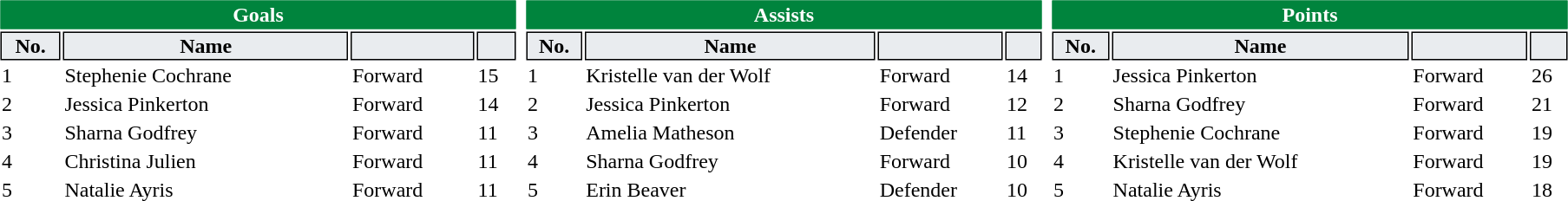<table>
<tr style="vertical-align:top">
<td><br><table class="toccolours" style="width:25em">
<tr>
<th colspan="4" style="background:#00843d;color:white;border:#00843d 1px solid">Goals</th>
</tr>
<tr>
<th style="background:#e9ecef;color:black;border:#000000 1px solid;">No.</th>
<th style="background:#e9ecef;color:black;border:#000000 1px solid;">Name</th>
<th style="background:#e9ecef;color:black;border:#000000 1px solid;"></th>
<th style="background:#e9ecef;color:black;border:#000000 1px solid;"></th>
</tr>
<tr>
<td>1</td>
<td> Stephenie Cochrane</td>
<td>Forward</td>
<td>15</td>
</tr>
<tr>
<td>2</td>
<td> Jessica Pinkerton</td>
<td>Forward</td>
<td>14</td>
</tr>
<tr>
<td>3</td>
<td> Sharna Godfrey</td>
<td>Forward</td>
<td>11</td>
</tr>
<tr>
<td>4</td>
<td> Christina Julien</td>
<td>Forward</td>
<td>11</td>
</tr>
<tr>
<td>5</td>
<td> Natalie Ayris</td>
<td>Forward</td>
<td>11</td>
</tr>
</table>
</td>
<td><br><table class="toccolours" style="width:25em">
<tr>
<th colspan="4" style="background:#00843d;color:white;border:#00843d 1px solid">Assists</th>
</tr>
<tr>
<th style="background:#e9ecef;color:black;border:#000000 1px solid;">No.</th>
<th style="background:#e9ecef;color:black;border:#000000 1px solid;">Name</th>
<th style="background:#e9ecef;color:black;border:#000000 1px solid;"></th>
<th style="background:#e9ecef;color:black;border:#000000 1px solid;"></th>
</tr>
<tr>
<td>1</td>
<td> Kristelle van der Wolf</td>
<td>Forward</td>
<td>14</td>
</tr>
<tr>
<td>2</td>
<td> Jessica Pinkerton</td>
<td>Forward</td>
<td>12</td>
</tr>
<tr>
<td>3</td>
<td> Amelia Matheson</td>
<td>Defender</td>
<td>11</td>
</tr>
<tr>
<td>4</td>
<td> Sharna Godfrey</td>
<td>Forward</td>
<td>10</td>
</tr>
<tr>
<td>5</td>
<td> Erin Beaver</td>
<td>Defender</td>
<td>10</td>
</tr>
</table>
</td>
<td><br><table class="toccolours" style="width:25em">
<tr>
<th colspan="4" style="background:#00843d;color:white;border:#00843d 1px solid">Points</th>
</tr>
<tr>
<th style="background:#e9ecef;color:black;border:#000000 1px solid;">No.</th>
<th style="background:#e9ecef;color:black;border:#000000 1px solid;">Name</th>
<th style="background:#e9ecef;color:black;border:#000000 1px solid;"></th>
<th style="background:#e9ecef;color:black;border:#000000 1px solid;"></th>
</tr>
<tr>
<td>1</td>
<td> Jessica Pinkerton</td>
<td>Forward</td>
<td>26</td>
</tr>
<tr>
<td>2</td>
<td> Sharna Godfrey</td>
<td>Forward</td>
<td>21</td>
</tr>
<tr>
<td>3</td>
<td> Stephenie Cochrane</td>
<td>Forward</td>
<td>19</td>
</tr>
<tr>
<td>4</td>
<td> Kristelle van der Wolf</td>
<td>Forward</td>
<td>19</td>
</tr>
<tr>
<td>5</td>
<td> Natalie Ayris</td>
<td>Forward</td>
<td>18</td>
</tr>
</table>
</td>
</tr>
</table>
